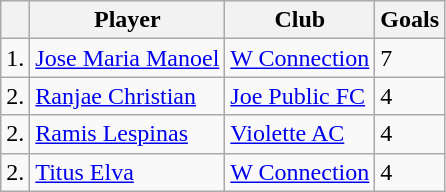<table class="wikitable">
<tr>
<th></th>
<th>Player</th>
<th>Club</th>
<th>Goals</th>
</tr>
<tr>
<td>1.</td>
<td> <a href='#'>Jose Maria Manoel</a></td>
<td><a href='#'>W Connection</a></td>
<td>7</td>
</tr>
<tr>
<td>2.</td>
<td> <a href='#'>Ranjae Christian</a></td>
<td><a href='#'>Joe Public FC</a></td>
<td>4</td>
</tr>
<tr>
<td>2.</td>
<td> <a href='#'>Ramis Lespinas</a></td>
<td><a href='#'>Violette AC</a></td>
<td>4</td>
</tr>
<tr>
<td>2.</td>
<td> <a href='#'>Titus Elva</a></td>
<td><a href='#'>W Connection</a></td>
<td>4</td>
</tr>
</table>
